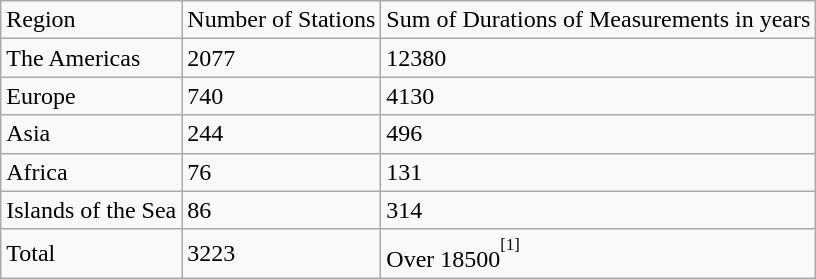<table class="wikitable">
<tr>
<td>Region</td>
<td>Number of Stations</td>
<td>Sum of Durations of Measurements in years</td>
</tr>
<tr>
<td>The Americas</td>
<td>2077</td>
<td>12380</td>
</tr>
<tr>
<td>Europe</td>
<td>740</td>
<td>4130</td>
</tr>
<tr>
<td>Asia</td>
<td>244</td>
<td>496</td>
</tr>
<tr>
<td>Africa</td>
<td>76</td>
<td>131</td>
</tr>
<tr>
<td>Islands of the Sea</td>
<td>86</td>
<td>314</td>
</tr>
<tr>
<td>Total</td>
<td>3223</td>
<td>Over 18500<sup><sup>[1]</sup></sup></td>
</tr>
</table>
